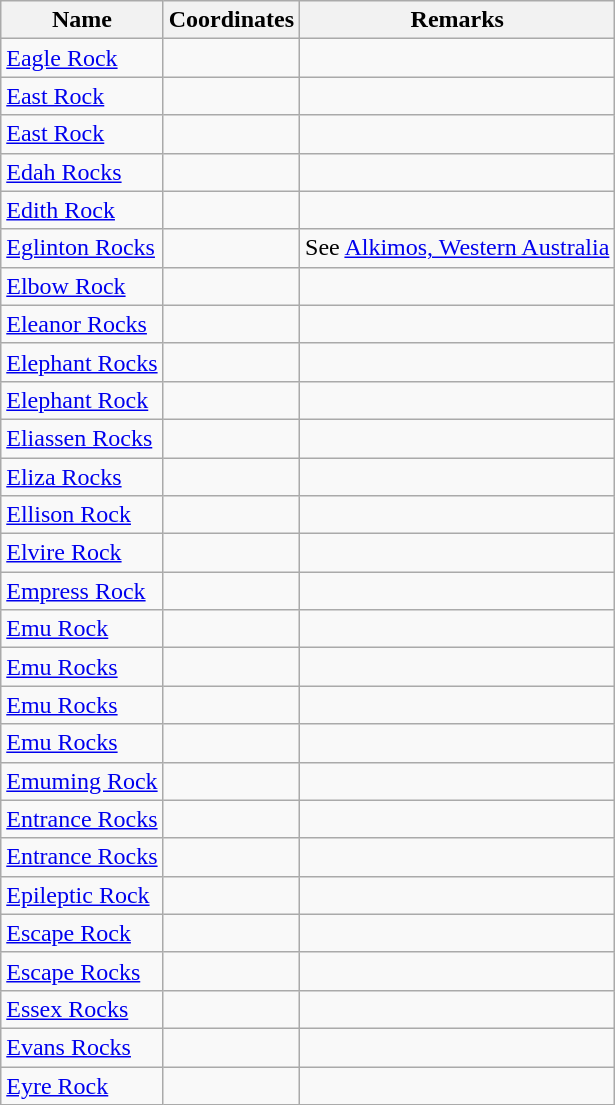<table class="wikitable">
<tr>
<th>Name</th>
<th>Coordinates</th>
<th>Remarks</th>
</tr>
<tr>
<td><a href='#'>Eagle Rock</a></td>
<td></td>
<td></td>
</tr>
<tr>
<td><a href='#'>East Rock</a></td>
<td></td>
<td></td>
</tr>
<tr>
<td><a href='#'>East Rock</a></td>
<td></td>
<td></td>
</tr>
<tr>
<td><a href='#'>Edah Rocks</a></td>
<td></td>
<td></td>
</tr>
<tr>
<td><a href='#'>Edith Rock</a></td>
<td></td>
<td></td>
</tr>
<tr>
<td><a href='#'>Eglinton Rocks</a></td>
<td></td>
<td>See <a href='#'>Alkimos, Western Australia</a></td>
</tr>
<tr>
<td><a href='#'>Elbow Rock</a></td>
<td></td>
<td></td>
</tr>
<tr>
<td><a href='#'>Eleanor Rocks</a></td>
<td></td>
<td></td>
</tr>
<tr>
<td><a href='#'>Elephant Rocks</a></td>
<td></td>
<td></td>
</tr>
<tr>
<td><a href='#'>Elephant Rock</a></td>
<td></td>
<td></td>
</tr>
<tr>
<td><a href='#'>Eliassen Rocks</a></td>
<td></td>
<td></td>
</tr>
<tr>
<td><a href='#'>Eliza Rocks</a></td>
<td></td>
<td></td>
</tr>
<tr>
<td><a href='#'>Ellison Rock</a></td>
<td></td>
<td></td>
</tr>
<tr>
<td><a href='#'>Elvire Rock</a></td>
<td></td>
<td></td>
</tr>
<tr>
<td><a href='#'>Empress Rock</a></td>
<td></td>
<td></td>
</tr>
<tr>
<td><a href='#'>Emu Rock</a></td>
<td></td>
<td></td>
</tr>
<tr>
<td><a href='#'>Emu Rocks</a></td>
<td></td>
<td></td>
</tr>
<tr>
<td><a href='#'>Emu Rocks</a></td>
<td></td>
<td></td>
</tr>
<tr>
<td><a href='#'>Emu Rocks</a></td>
<td></td>
<td></td>
</tr>
<tr>
<td><a href='#'>Emuming Rock</a></td>
<td></td>
<td></td>
</tr>
<tr>
<td><a href='#'>Entrance Rocks</a></td>
<td></td>
<td></td>
</tr>
<tr>
<td><a href='#'>Entrance Rocks</a></td>
<td></td>
<td></td>
</tr>
<tr>
<td><a href='#'>Epileptic Rock</a></td>
<td></td>
<td></td>
</tr>
<tr>
<td><a href='#'>Escape Rock</a></td>
<td></td>
<td></td>
</tr>
<tr>
<td><a href='#'>Escape Rocks</a></td>
<td></td>
<td></td>
</tr>
<tr>
<td><a href='#'>Essex Rocks</a></td>
<td></td>
<td></td>
</tr>
<tr>
<td><a href='#'>Evans Rocks</a></td>
<td></td>
<td></td>
</tr>
<tr>
<td><a href='#'>Eyre Rock</a></td>
<td></td>
<td></td>
</tr>
</table>
